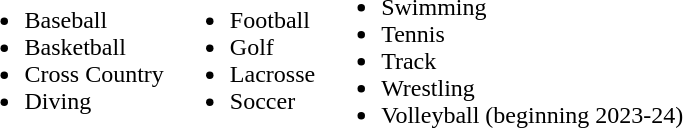<table>
<tr>
<td><br><ul><li>Baseball</li><li>Basketball</li><li>Cross Country</li><li>Diving</li></ul></td>
<td><br><ul><li>Football</li><li>Golf</li><li>Lacrosse</li><li>Soccer</li></ul></td>
<td><br><ul><li>Swimming</li><li>Tennis</li><li>Track</li><li>Wrestling</li><li>Volleyball (beginning 2023-24)</li></ul></td>
</tr>
</table>
